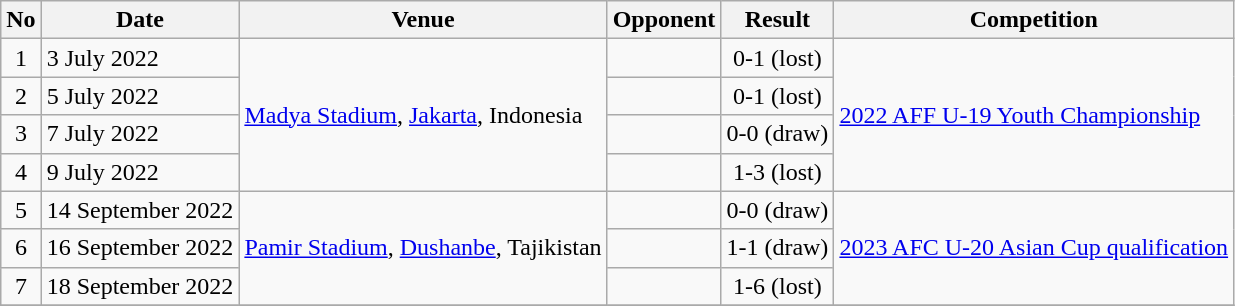<table class="wikitable">
<tr>
<th>No</th>
<th>Date</th>
<th>Venue</th>
<th>Opponent</th>
<th>Result</th>
<th>Competition</th>
</tr>
<tr>
<td align="center">1</td>
<td>3 July 2022</td>
<td rowspan="4"><a href='#'>Madya Stadium</a>, <a href='#'>Jakarta</a>, Indonesia</td>
<td></td>
<td align="center">0-1 (lost)</td>
<td rowspan="4"><a href='#'>2022 AFF U-19 Youth Championship</a></td>
</tr>
<tr>
<td align="center">2</td>
<td>5 July 2022</td>
<td></td>
<td align="center">0-1 (lost)</td>
</tr>
<tr>
<td align="center">3</td>
<td>7 July 2022</td>
<td></td>
<td align="center">0-0 (draw)</td>
</tr>
<tr>
<td align="center">4</td>
<td>9 July 2022</td>
<td></td>
<td align="center">1-3 (lost)</td>
</tr>
<tr>
<td align="center">5</td>
<td>14 September 2022</td>
<td rowspan="3"><a href='#'>Pamir Stadium</a>, <a href='#'>Dushanbe</a>, Tajikistan</td>
<td></td>
<td align="center">0-0 (draw)</td>
<td rowspan="3"><a href='#'>2023 AFC U-20 Asian Cup qualification</a></td>
</tr>
<tr>
<td align="center">6</td>
<td>16 September 2022</td>
<td></td>
<td align="center">1-1 (draw)</td>
</tr>
<tr>
<td align="center">7</td>
<td>18 September 2022</td>
<td></td>
<td align="center">1-6 (lost)</td>
</tr>
<tr>
</tr>
</table>
